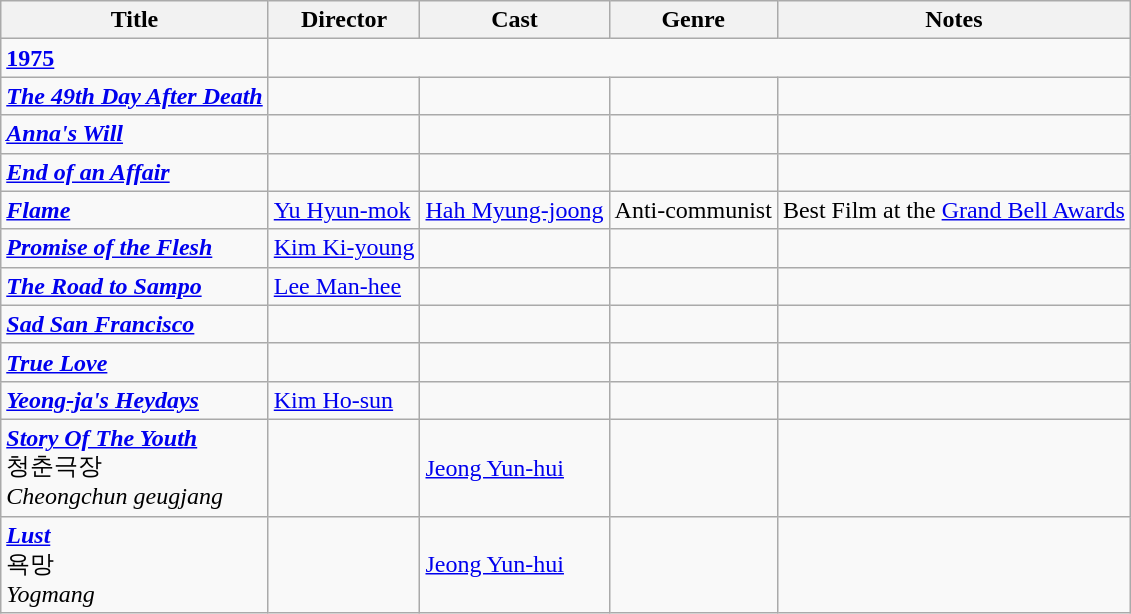<table class="wikitable">
<tr>
<th>Title</th>
<th>Director</th>
<th>Cast</th>
<th>Genre</th>
<th>Notes</th>
</tr>
<tr>
<td><strong><a href='#'>1975</a></strong></td>
</tr>
<tr>
<td><strong><em><a href='#'>The 49th Day After Death</a></em></strong></td>
<td></td>
<td></td>
<td></td>
<td></td>
</tr>
<tr>
<td><strong><em><a href='#'>Anna's Will</a></em></strong></td>
<td></td>
<td></td>
<td></td>
<td></td>
</tr>
<tr>
<td><strong><em><a href='#'>End of an Affair</a></em></strong></td>
<td></td>
<td></td>
<td></td>
<td></td>
</tr>
<tr>
<td><strong><em><a href='#'>Flame</a></em></strong></td>
<td><a href='#'>Yu Hyun-mok</a></td>
<td><a href='#'>Hah Myung-joong</a></td>
<td>Anti-communist</td>
<td>Best Film at the <a href='#'>Grand Bell Awards</a></td>
</tr>
<tr>
<td><strong><em><a href='#'>Promise of the Flesh</a></em></strong></td>
<td><a href='#'>Kim Ki-young</a></td>
<td></td>
<td></td>
<td></td>
</tr>
<tr>
<td><strong><em><a href='#'>The Road to Sampo</a></em></strong></td>
<td><a href='#'>Lee Man-hee</a></td>
<td></td>
<td></td>
<td></td>
</tr>
<tr>
<td><strong><em><a href='#'>Sad San Francisco</a></em></strong></td>
<td></td>
<td></td>
<td></td>
<td></td>
</tr>
<tr>
<td><strong><em><a href='#'>True Love</a></em></strong></td>
<td></td>
<td></td>
<td></td>
<td></td>
</tr>
<tr>
<td><strong><em><a href='#'>Yeong-ja's Heydays</a></em></strong></td>
<td><a href='#'>Kim Ho-sun</a></td>
<td></td>
<td></td>
<td></td>
</tr>
<tr>
<td><strong><em><a href='#'>Story Of The Youth</a></em></strong><br>청춘극장<br><em>Cheongchun geugjang</em></td>
<td></td>
<td><a href='#'>Jeong Yun-hui</a></td>
<td></td>
<td></td>
</tr>
<tr>
<td><strong><em><a href='#'>Lust</a></em></strong><br>욕망<br><em>Yogmang</em></td>
<td></td>
<td><a href='#'>Jeong Yun-hui</a></td>
<td></td>
<td></td>
</tr>
</table>
